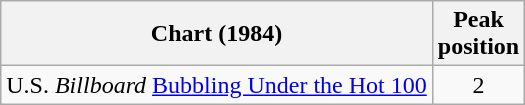<table class="wikitable">
<tr>
<th>Chart (1984)</th>
<th>Peak<br>position</th>
</tr>
<tr>
<td>U.S. <em>Billboard</em> <a href='#'>Bubbling Under the Hot 100</a></td>
<td style="text-align:center;">2</td>
</tr>
</table>
